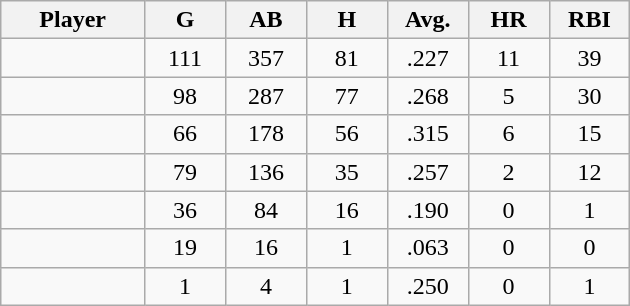<table class="wikitable sortable">
<tr>
<th bgcolor="#DDDDFF" width="16%">Player</th>
<th bgcolor="#DDDDFF" width="9%">G</th>
<th bgcolor="#DDDDFF" width="9%">AB</th>
<th bgcolor="#DDDDFF" width="9%">H</th>
<th bgcolor="#DDDDFF" width="9%">Avg.</th>
<th bgcolor="#DDDDFF" width="9%">HR</th>
<th bgcolor="#DDDDFF" width="9%">RBI</th>
</tr>
<tr align="center">
<td></td>
<td>111</td>
<td>357</td>
<td>81</td>
<td>.227</td>
<td>11</td>
<td>39</td>
</tr>
<tr align="center">
<td></td>
<td>98</td>
<td>287</td>
<td>77</td>
<td>.268</td>
<td>5</td>
<td>30</td>
</tr>
<tr align="center">
<td></td>
<td>66</td>
<td>178</td>
<td>56</td>
<td>.315</td>
<td>6</td>
<td>15</td>
</tr>
<tr align="center">
<td></td>
<td>79</td>
<td>136</td>
<td>35</td>
<td>.257</td>
<td>2</td>
<td>12</td>
</tr>
<tr align="center">
<td></td>
<td>36</td>
<td>84</td>
<td>16</td>
<td>.190</td>
<td>0</td>
<td>1</td>
</tr>
<tr align="center">
<td></td>
<td>19</td>
<td>16</td>
<td>1</td>
<td>.063</td>
<td>0</td>
<td>0</td>
</tr>
<tr align="center">
<td></td>
<td>1</td>
<td>4</td>
<td>1</td>
<td>.250</td>
<td>0</td>
<td>1</td>
</tr>
</table>
